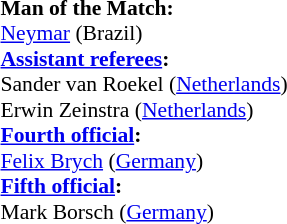<table style="width:50%; font-size:90%;">
<tr>
<td><br><strong>Man of the Match:</strong>
<br><a href='#'>Neymar</a> (Brazil)<br><strong><a href='#'>Assistant referees</a>:</strong>
<br>Sander van Roekel (<a href='#'>Netherlands</a>)
<br>Erwin Zeinstra (<a href='#'>Netherlands</a>)
<br><strong><a href='#'>Fourth official</a>:</strong>
<br><a href='#'>Felix Brych</a> (<a href='#'>Germany</a>)
<br><strong><a href='#'>Fifth official</a>:</strong>
<br>Mark Borsch (<a href='#'>Germany</a>)</td>
</tr>
</table>
